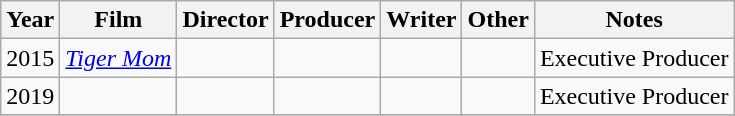<table class="wikitable sortable" style="text-align:center">
<tr>
<th>Year</th>
<th>Film</th>
<th>Director</th>
<th>Producer</th>
<th>Writer</th>
<th>Other</th>
<th>Notes</th>
</tr>
<tr>
<td>2015</td>
<td style="text-align:left"><em><a href='#'>Tiger Mom</a></em></td>
<td></td>
<td></td>
<td></td>
<td></td>
<td>Executive Producer</td>
</tr>
<tr>
<td>2019</td>
<td style="text-align:left"></td>
<td></td>
<td></td>
<td></td>
<td></td>
<td>Executive Producer</td>
</tr>
<tr>
</tr>
</table>
